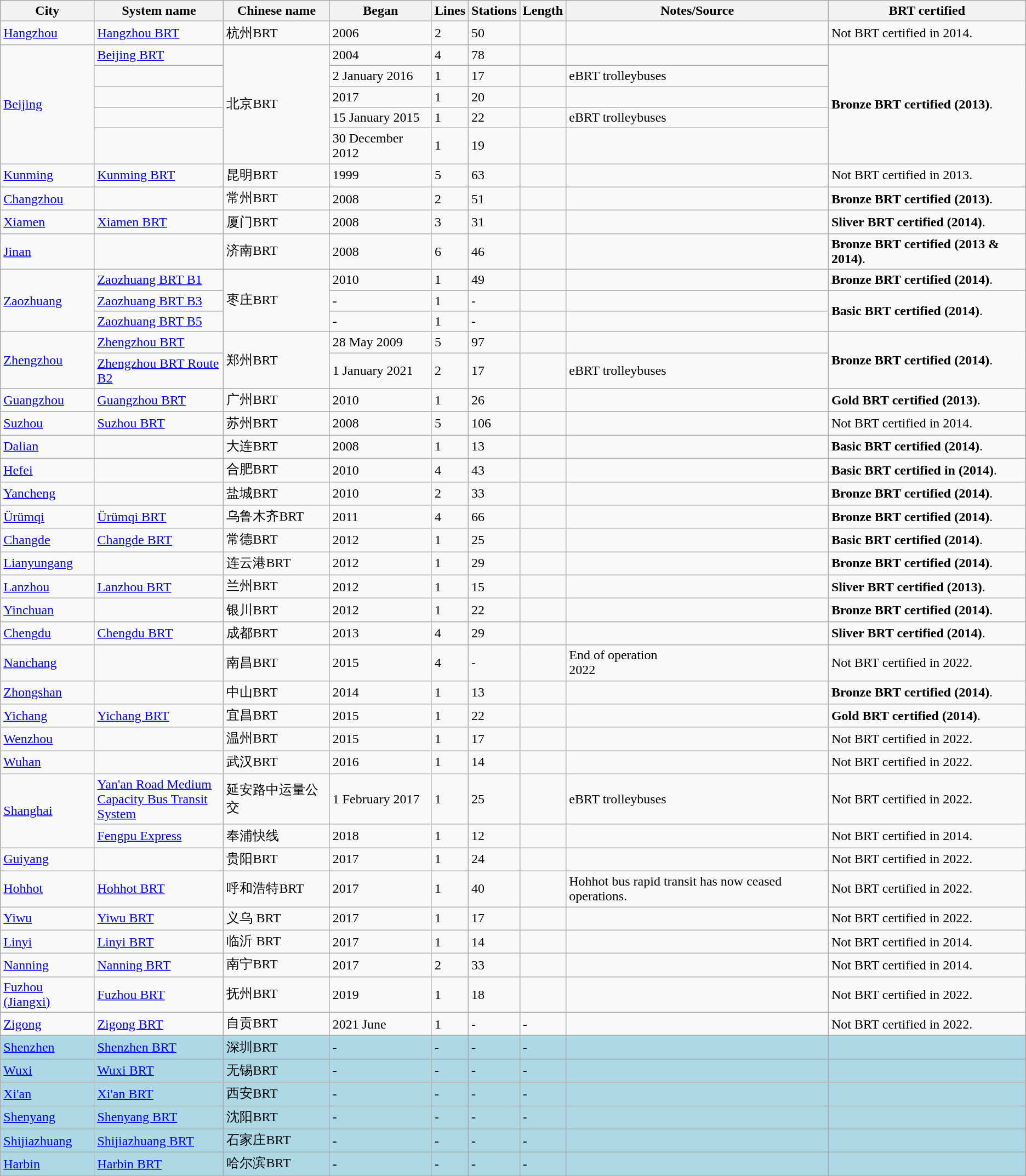<table class="wikitable">
<tr>
<th>City</th>
<th width=150>System name</th>
<th>Chinese name</th>
<th>Began</th>
<th>Lines</th>
<th>Stations </th>
<th>Length </th>
<th class=unsortable>Notes/Source</th>
<th>BRT certified</th>
</tr>
<tr>
<td><a href='#'>Hangzhou</a></td>
<td><a href='#'>Hangzhou BRT</a></td>
<td>杭州BRT</td>
<td>2006</td>
<td>2</td>
<td>50</td>
<td></td>
<td></td>
<td>Not BRT certified in 2014.</td>
</tr>
<tr>
<td rowspan="5"><a href='#'>Beijing</a></td>
<td><a href='#'>Beijing BRT</a></td>
<td rowspan="5">北京BRT</td>
<td>2004</td>
<td>4</td>
<td>78</td>
<td></td>
<td></td>
<td rowspan="5"><strong>Bronze BRT certified (2013)</strong>.</td>
</tr>
<tr>
<td></td>
<td>2 January 2016</td>
<td>1</td>
<td>17</td>
<td></td>
<td>eBRT trolleybuses</td>
</tr>
<tr>
<td></td>
<td>2017</td>
<td>1</td>
<td>20</td>
<td></td>
<td></td>
</tr>
<tr>
<td></td>
<td>15 January 2015</td>
<td>1</td>
<td>22</td>
<td></td>
<td>eBRT trolleybuses</td>
</tr>
<tr>
<td></td>
<td>30 December 2012</td>
<td>1</td>
<td>19</td>
<td></td>
<td></td>
</tr>
<tr>
<td><a href='#'>Kunming</a></td>
<td><a href='#'>Kunming BRT</a></td>
<td>昆明BRT</td>
<td>1999</td>
<td>5</td>
<td>63</td>
<td></td>
<td></td>
<td>Not BRT certified in 2013.</td>
</tr>
<tr>
<td><a href='#'>Changzhou</a></td>
<td></td>
<td>常州BRT</td>
<td>2008</td>
<td>2</td>
<td>51</td>
<td></td>
<td></td>
<td><strong>Bronze BRT certified (2013)</strong>.</td>
</tr>
<tr>
<td><a href='#'>Xiamen</a></td>
<td><a href='#'>Xiamen BRT</a></td>
<td>厦门BRT</td>
<td>2008</td>
<td>3</td>
<td>31</td>
<td></td>
<td></td>
<td><strong>Sliver BRT certified (2014)</strong>.</td>
</tr>
<tr>
<td><a href='#'>Jinan</a></td>
<td></td>
<td>济南BRT</td>
<td>2008</td>
<td>6</td>
<td>46</td>
<td></td>
<td></td>
<td><strong>Bronze BRT certified (2013 & 2014)</strong>.</td>
</tr>
<tr>
<td rowspan="3"><a href='#'>Zaozhuang</a></td>
<td><a href='#'>Zaozhuang BRT B1</a></td>
<td rowspan="3">枣庄BRT</td>
<td>2010</td>
<td>1</td>
<td>49</td>
<td></td>
<td></td>
<td><strong>Bronze BRT certified (2014)</strong>.</td>
</tr>
<tr>
<td><a href='#'>Zaozhuang BRT B3</a></td>
<td>-</td>
<td>1</td>
<td>-</td>
<td></td>
<td></td>
<td rowspan="2"><strong>Basic BRT certified (2014)</strong>.</td>
</tr>
<tr>
<td><a href='#'>Zaozhuang BRT B5</a></td>
<td>-</td>
<td>1</td>
<td>-</td>
<td></td>
<td></td>
</tr>
<tr>
<td rowspan="2"><a href='#'>Zhengzhou</a></td>
<td><a href='#'>Zhengzhou BRT</a></td>
<td rowspan="2">郑州BRT</td>
<td>28 May 2009</td>
<td>5</td>
<td>97</td>
<td></td>
<td></td>
<td rowspan="2"><strong>Bronze BRT certified (2014)</strong>.</td>
</tr>
<tr>
<td><a href='#'>Zhengzhou BRT Route B2</a></td>
<td>1 January 2021</td>
<td>2</td>
<td>17</td>
<td></td>
<td>eBRT trolleybuses</td>
</tr>
<tr>
<td><a href='#'>Guangzhou</a></td>
<td><a href='#'>Guangzhou BRT</a></td>
<td>广州BRT</td>
<td>2010</td>
<td>1</td>
<td>26</td>
<td></td>
<td></td>
<td><strong>Gold BRT certified (2013)</strong>.</td>
</tr>
<tr>
<td><a href='#'>Suzhou</a></td>
<td><a href='#'>Suzhou BRT</a></td>
<td>苏州BRT</td>
<td>2008</td>
<td>5</td>
<td>106</td>
<td></td>
<td></td>
<td>Not BRT certified in 2014.</td>
</tr>
<tr>
<td><a href='#'>Dalian</a></td>
<td></td>
<td>大连BRT</td>
<td>2008</td>
<td>1</td>
<td>13</td>
<td></td>
<td></td>
<td><strong>Basic BRT certified (2014)</strong>.</td>
</tr>
<tr>
<td><a href='#'>Hefei</a></td>
<td></td>
<td>合肥BRT</td>
<td>2010</td>
<td>4</td>
<td>43</td>
<td></td>
<td></td>
<td><strong>Basic BRT certified in (2014)</strong>.</td>
</tr>
<tr>
<td><a href='#'>Yancheng</a></td>
<td></td>
<td>盐城BRT</td>
<td>2010</td>
<td>2</td>
<td>33</td>
<td></td>
<td></td>
<td><strong>Bronze BRT certified (2014)</strong>.</td>
</tr>
<tr>
<td><a href='#'>Ürümqi</a></td>
<td><a href='#'>Ürümqi BRT</a></td>
<td>乌鲁木齐BRT</td>
<td>2011</td>
<td>4</td>
<td>66</td>
<td></td>
<td></td>
<td><strong>Bronze BRT certified (2014)</strong>.</td>
</tr>
<tr>
<td><a href='#'>Changde</a></td>
<td><a href='#'>Changde BRT</a></td>
<td>常德BRT</td>
<td>2012</td>
<td>1</td>
<td>25</td>
<td></td>
<td></td>
<td><strong>Basic BRT certified (2014)</strong>.</td>
</tr>
<tr>
<td><a href='#'>Lianyungang</a></td>
<td></td>
<td>连云港BRT</td>
<td>2012</td>
<td>1</td>
<td>29</td>
<td></td>
<td></td>
<td><strong>Bronze BRT certified (2014)</strong>.</td>
</tr>
<tr>
<td><a href='#'>Lanzhou</a></td>
<td><a href='#'>Lanzhou BRT</a></td>
<td>兰州BRT</td>
<td>2012</td>
<td>1</td>
<td>15</td>
<td></td>
<td></td>
<td><strong>Sliver BRT certified (2013)</strong>.</td>
</tr>
<tr>
<td><a href='#'>Yinchuan</a></td>
<td></td>
<td>银川BRT</td>
<td>2012</td>
<td>1</td>
<td>22</td>
<td></td>
<td></td>
<td><strong>Bronze BRT certified (2014)</strong>.</td>
</tr>
<tr>
<td><a href='#'>Chengdu</a></td>
<td><a href='#'>Chengdu BRT</a></td>
<td>成都BRT</td>
<td>2013</td>
<td>4</td>
<td>29</td>
<td></td>
<td></td>
<td><strong>Sliver BRT certified (2014)</strong>.</td>
</tr>
<tr>
<td><a href='#'>Nanchang</a></td>
<td></td>
<td>南昌BRT</td>
<td>2015</td>
<td>4</td>
<td>-</td>
<td></td>
<td>End of operation<br>2022</td>
<td>Not BRT certified in 2022.</td>
</tr>
<tr>
<td><a href='#'>Zhongshan</a></td>
<td></td>
<td>中山BRT</td>
<td>2014</td>
<td>1</td>
<td>13</td>
<td></td>
<td></td>
<td><strong>Bronze BRT certified (2014)</strong>.</td>
</tr>
<tr>
<td><a href='#'>Yichang</a></td>
<td><a href='#'>Yichang BRT</a></td>
<td>宜昌BRT</td>
<td>2015</td>
<td>1</td>
<td>22</td>
<td></td>
<td></td>
<td><strong>Gold BRT certified (2014)</strong>.</td>
</tr>
<tr>
<td><a href='#'>Wenzhou</a></td>
<td></td>
<td>温州BRT</td>
<td>2015</td>
<td>1</td>
<td>17</td>
<td></td>
<td></td>
<td>Not BRT certified in 2022.</td>
</tr>
<tr>
<td><a href='#'>Wuhan</a></td>
<td></td>
<td>武汉BRT</td>
<td>2016</td>
<td>1</td>
<td>14</td>
<td></td>
<td></td>
<td>Not BRT certified in 2022.</td>
</tr>
<tr>
<td rowspan="2"><a href='#'>Shanghai</a></td>
<td><a href='#'>Yan'an Road Medium Capacity Bus Transit System</a></td>
<td>延安路中运量公交</td>
<td>1 February 2017</td>
<td>1</td>
<td>25</td>
<td></td>
<td>eBRT trolleybuses</td>
<td>Not BRT certified in 2022.</td>
</tr>
<tr>
<td><a href='#'>Fengpu Express</a></td>
<td>奉浦快线</td>
<td>2018</td>
<td>1</td>
<td>12</td>
<td></td>
<td></td>
<td>Not BRT certified in 2014.</td>
</tr>
<tr>
<td><a href='#'>Guiyang</a></td>
<td></td>
<td>贵阳BRT</td>
<td>2017</td>
<td>1</td>
<td>24</td>
<td></td>
<td></td>
<td>Not BRT certified in 2022.</td>
</tr>
<tr>
<td><a href='#'>Hohhot</a></td>
<td><a href='#'>Hohhot BRT</a></td>
<td>呼和浩特BRT</td>
<td>2017</td>
<td>1</td>
<td>40</td>
<td></td>
<td>Hohhot bus rapid transit has now ceased operations.</td>
<td>Not BRT certified in 2022.</td>
</tr>
<tr>
<td><a href='#'>Yiwu</a></td>
<td><a href='#'>Yiwu BRT</a></td>
<td>义乌 BRT</td>
<td>2017</td>
<td>1</td>
<td>17</td>
<td></td>
<td></td>
<td>Not BRT certified in 2022.</td>
</tr>
<tr>
<td><a href='#'>Linyi</a></td>
<td><a href='#'>Linyi BRT</a></td>
<td>临沂 BRT</td>
<td>2017</td>
<td>1</td>
<td>14</td>
<td></td>
<td></td>
<td>Not BRT certified in 2014.</td>
</tr>
<tr>
<td><a href='#'>Nanning</a></td>
<td><a href='#'>Nanning BRT</a></td>
<td>南宁BRT</td>
<td>2017</td>
<td>2</td>
<td>33</td>
<td></td>
<td></td>
<td>Not BRT certified in 2014.</td>
</tr>
<tr>
<td><a href='#'>Fuzhou (Jiangxi)</a></td>
<td><a href='#'>Fuzhou BRT</a></td>
<td>抚州BRT</td>
<td>2019</td>
<td>1</td>
<td>18</td>
<td></td>
<td></td>
<td>Not BRT certified in 2022.</td>
</tr>
<tr>
<td><a href='#'>Zigong</a></td>
<td><a href='#'>Zigong BRT</a></td>
<td>自贡BRT</td>
<td>2021 June</td>
<td>1</td>
<td>-</td>
<td>-</td>
<td></td>
<td>Not BRT certified in 2022.</td>
</tr>
<tr style="background:lightblue;">
<td><a href='#'>Shenzhen</a></td>
<td><a href='#'>Shenzhen BRT</a></td>
<td>深圳BRT</td>
<td>-</td>
<td>-</td>
<td>-</td>
<td>-</td>
<td></td>
<td></td>
</tr>
<tr style="background:lightblue;">
<td><a href='#'>Wuxi</a></td>
<td><a href='#'>Wuxi BRT</a></td>
<td>无锡BRT</td>
<td>-</td>
<td>-</td>
<td>-</td>
<td>-</td>
<td></td>
<td></td>
</tr>
<tr style="background:lightblue;">
<td><a href='#'>Xi'an</a></td>
<td><a href='#'>Xi'an BRT</a></td>
<td>西安BRT</td>
<td>-</td>
<td>-</td>
<td>-</td>
<td>-</td>
<td></td>
<td></td>
</tr>
<tr style="background:lightblue;">
<td><a href='#'>Shenyang</a></td>
<td><a href='#'>Shenyang BRT</a></td>
<td>沈阳BRT</td>
<td>-</td>
<td>-</td>
<td>-</td>
<td>-</td>
<td></td>
<td></td>
</tr>
<tr style="background:lightblue;">
<td><a href='#'>Shijiazhuang</a></td>
<td><a href='#'>Shijiazhuang BRT</a></td>
<td>石家庄BRT</td>
<td>-</td>
<td>-</td>
<td>-</td>
<td>-</td>
<td></td>
<td></td>
</tr>
<tr style="background:lightblue;">
<td><a href='#'>Harbin</a></td>
<td><a href='#'>Harbin BRT</a></td>
<td>哈尔滨BRT</td>
<td>-</td>
<td>-</td>
<td>-</td>
<td>-</td>
<td></td>
<td></td>
</tr>
</table>
